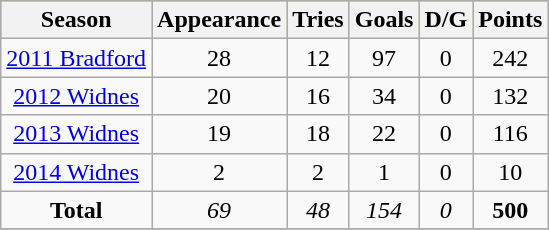<table class="wikitable" style="text-align:center;">
<tr bgcolor=#bdb76b>
<th>Season</th>
<th>Appearance</th>
<th>Tries</th>
<th>Goals</th>
<th>D/G</th>
<th>Points</th>
</tr>
<tr>
<td><a href='#'>2011 Bradford</a></td>
<td>28</td>
<td>12</td>
<td>97</td>
<td>0</td>
<td>242</td>
</tr>
<tr>
<td><a href='#'>2012 Widnes</a></td>
<td>20</td>
<td>16</td>
<td>34</td>
<td>0</td>
<td>132</td>
</tr>
<tr>
<td><a href='#'>2013 Widnes</a></td>
<td>19</td>
<td>18</td>
<td>22</td>
<td>0</td>
<td>116</td>
</tr>
<tr>
<td><a href='#'>2014 Widnes</a></td>
<td>2</td>
<td>2</td>
<td>1</td>
<td>0</td>
<td>10</td>
</tr>
<tr>
<td><strong>Total</strong></td>
<td><em>69</em></td>
<td><em>48</em></td>
<td><em>154</em></td>
<td><em>0</em></td>
<td><strong>500</strong></td>
</tr>
<tr>
</tr>
</table>
